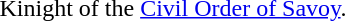<table>
<tr>
<td rowspan=2 style="width:60px; vertical-align:top;"></td>
<td>Kinight of the <a href='#'>Civil Order of Savoy</a>.</td>
</tr>
<tr>
<td></td>
</tr>
</table>
